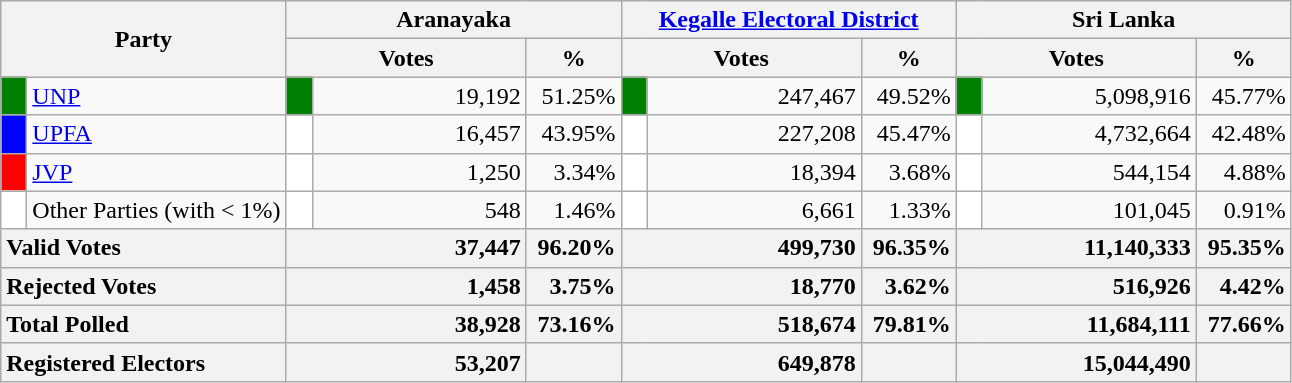<table class="wikitable">
<tr>
<th colspan="2" width="144px"rowspan="2">Party</th>
<th colspan="3" width="216px">Aranayaka</th>
<th colspan="3" width="216px"><a href='#'>Kegalle Electoral District</a></th>
<th colspan="3" width="216px">Sri Lanka</th>
</tr>
<tr>
<th colspan="2" width="144px">Votes</th>
<th>%</th>
<th colspan="2" width="144px">Votes</th>
<th>%</th>
<th colspan="2" width="144px">Votes</th>
<th>%</th>
</tr>
<tr>
<td style="background-color:green;" width="10px"></td>
<td style="text-align:left;"><a href='#'>UNP</a></td>
<td style="background-color:green;" width="10px"></td>
<td style="text-align:right;">19,192</td>
<td style="text-align:right;">51.25%</td>
<td style="background-color:green;" width="10px"></td>
<td style="text-align:right;">247,467</td>
<td style="text-align:right;">49.52%</td>
<td style="background-color:green;" width="10px"></td>
<td style="text-align:right;">5,098,916</td>
<td style="text-align:right;">45.77%</td>
</tr>
<tr>
<td style="background-color:blue;" width="10px"></td>
<td style="text-align:left;"><a href='#'>UPFA</a></td>
<td style="background-color:white;" width="10px"></td>
<td style="text-align:right;">16,457</td>
<td style="text-align:right;">43.95%</td>
<td style="background-color:white;" width="10px"></td>
<td style="text-align:right;">227,208</td>
<td style="text-align:right;">45.47%</td>
<td style="background-color:white;" width="10px"></td>
<td style="text-align:right;">4,732,664</td>
<td style="text-align:right;">42.48%</td>
</tr>
<tr>
<td style="background-color:red;" width="10px"></td>
<td style="text-align:left;"><a href='#'>JVP</a></td>
<td style="background-color:white;" width="10px"></td>
<td style="text-align:right;">1,250</td>
<td style="text-align:right;">3.34%</td>
<td style="background-color:white;" width="10px"></td>
<td style="text-align:right;">18,394</td>
<td style="text-align:right;">3.68%</td>
<td style="background-color:white;" width="10px"></td>
<td style="text-align:right;">544,154</td>
<td style="text-align:right;">4.88%</td>
</tr>
<tr>
<td style="background-color:white;" width="10px"></td>
<td style="text-align:left;">Other Parties (with < 1%)</td>
<td style="background-color:white;" width="10px"></td>
<td style="text-align:right;">548</td>
<td style="text-align:right;">1.46%</td>
<td style="background-color:white;" width="10px"></td>
<td style="text-align:right;">6,661</td>
<td style="text-align:right;">1.33%</td>
<td style="background-color:white;" width="10px"></td>
<td style="text-align:right;">101,045</td>
<td style="text-align:right;">0.91%</td>
</tr>
<tr>
<th colspan="2" width="144px"style="text-align:left;">Valid Votes</th>
<th style="text-align:right;"colspan="2" width="144px">37,447</th>
<th style="text-align:right;">96.20%</th>
<th style="text-align:right;"colspan="2" width="144px">499,730</th>
<th style="text-align:right;">96.35%</th>
<th style="text-align:right;"colspan="2" width="144px">11,140,333</th>
<th style="text-align:right;">95.35%</th>
</tr>
<tr>
<th colspan="2" width="144px"style="text-align:left;">Rejected Votes</th>
<th style="text-align:right;"colspan="2" width="144px">1,458</th>
<th style="text-align:right;">3.75%</th>
<th style="text-align:right;"colspan="2" width="144px">18,770</th>
<th style="text-align:right;">3.62%</th>
<th style="text-align:right;"colspan="2" width="144px">516,926</th>
<th style="text-align:right;">4.42%</th>
</tr>
<tr>
<th colspan="2" width="144px"style="text-align:left;">Total Polled</th>
<th style="text-align:right;"colspan="2" width="144px">38,928</th>
<th style="text-align:right;">73.16%</th>
<th style="text-align:right;"colspan="2" width="144px">518,674</th>
<th style="text-align:right;">79.81%</th>
<th style="text-align:right;"colspan="2" width="144px">11,684,111</th>
<th style="text-align:right;">77.66%</th>
</tr>
<tr>
<th colspan="2" width="144px"style="text-align:left;">Registered Electors</th>
<th style="text-align:right;"colspan="2" width="144px">53,207</th>
<th></th>
<th style="text-align:right;"colspan="2" width="144px">649,878</th>
<th></th>
<th style="text-align:right;"colspan="2" width="144px">15,044,490</th>
<th></th>
</tr>
</table>
